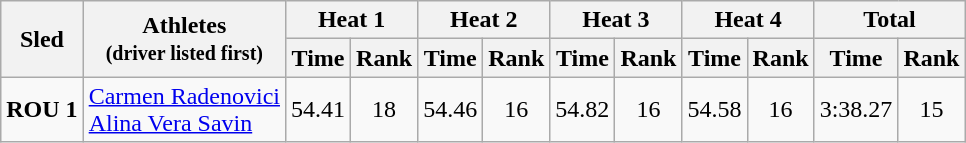<table class="wikitable" border="1">
<tr>
<th rowspan=2>Sled</th>
<th rowspan=2>Athletes<br><small>(driver listed first)</small></th>
<th colspan=2>Heat 1</th>
<th colspan=2>Heat 2</th>
<th colspan=2>Heat 3</th>
<th colspan=2>Heat 4</th>
<th colspan=2>Total</th>
</tr>
<tr>
<th>Time</th>
<th>Rank</th>
<th>Time</th>
<th>Rank</th>
<th>Time</th>
<th>Rank</th>
<th>Time</th>
<th>Rank</th>
<th>Time</th>
<th>Rank</th>
</tr>
<tr align=center>
<td><strong>ROU 1</strong></td>
<td align=left><a href='#'>Carmen Radenovici</a><br><a href='#'>Alina Vera Savin</a></td>
<td>54.41</td>
<td align="center">18</td>
<td>54.46</td>
<td align="center">16</td>
<td>54.82</td>
<td align="center">16</td>
<td>54.58</td>
<td align="center">16</td>
<td>3:38.27</td>
<td align="center">15</td>
</tr>
</table>
